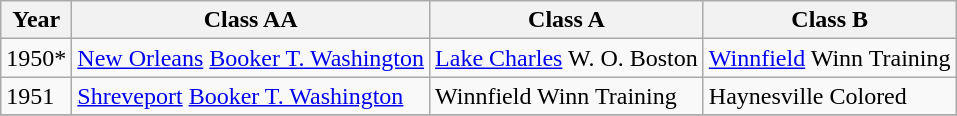<table class="wikitable sortable">
<tr>
<th>Year</th>
<th>Class AA</th>
<th>Class A</th>
<th>Class B</th>
</tr>
<tr>
<td>1950*</td>
<td><a href='#'>New Orleans</a> <a href='#'>Booker T. Washington</a></td>
<td><a href='#'>Lake Charles</a> W. O. Boston</td>
<td><a href='#'>Winnfield</a> Winn Training</td>
</tr>
<tr>
<td>1951</td>
<td><a href='#'>Shreveport</a> <a href='#'>Booker T. Washington</a></td>
<td>Winnfield Winn Training</td>
<td>Haynesville Colored</td>
</tr>
<tr>
</tr>
</table>
